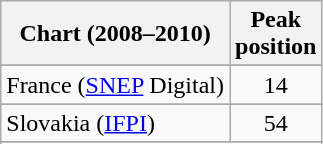<table class="wikitable sortable">
<tr>
<th align="left">Chart (2008–2010)</th>
<th align="left">Peak<br>position</th>
</tr>
<tr>
</tr>
<tr>
</tr>
<tr>
</tr>
<tr>
</tr>
<tr>
</tr>
<tr>
</tr>
<tr>
<td align="left">France (<a href='#'>SNEP</a> Digital)</td>
<td align="center">14</td>
</tr>
<tr>
</tr>
<tr>
<td>Slovakia (<a href='#'>IFPI</a>)</td>
<td style="text-align:center;">54</td>
</tr>
<tr>
</tr>
<tr>
</tr>
<tr>
</tr>
<tr>
</tr>
<tr>
</tr>
</table>
